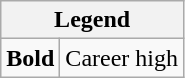<table class="wikitable mw-collapsible mw-collapsed">
<tr>
<th colspan="2">Legend</th>
</tr>
<tr>
<td><strong>Bold</strong></td>
<td>Career high</td>
</tr>
</table>
